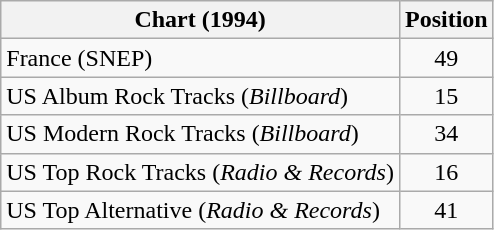<table class="wikitable sortable">
<tr>
<th>Chart (1994)</th>
<th>Position</th>
</tr>
<tr>
<td>France (SNEP)</td>
<td align="center">49</td>
</tr>
<tr>
<td>US Album Rock Tracks (<em>Billboard</em>)</td>
<td align="center">15</td>
</tr>
<tr>
<td>US Modern Rock Tracks (<em>Billboard</em>)</td>
<td align="center">34</td>
</tr>
<tr>
<td>US Top Rock Tracks (<em>Radio & Records</em>)</td>
<td align="center">16</td>
</tr>
<tr>
<td>US Top Alternative (<em>Radio & Records</em>)</td>
<td align="center">41</td>
</tr>
</table>
